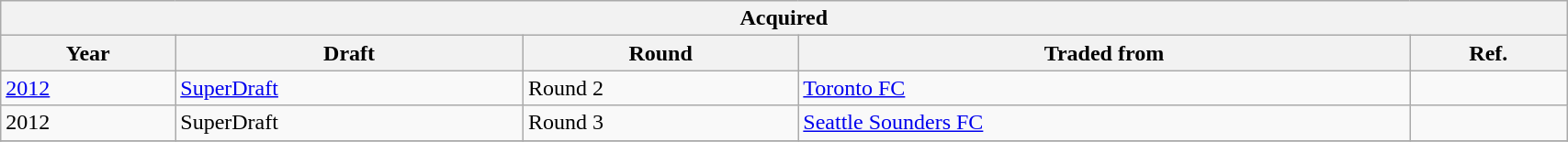<table class="wikitable" style="width:90%">
<tr>
<th colspan=5>Acquired</th>
</tr>
<tr>
<th>Year</th>
<th>Draft</th>
<th>Round</th>
<th>Traded from</th>
<th>Ref.</th>
</tr>
<tr>
<td><a href='#'>2012</a></td>
<td><a href='#'>SuperDraft</a></td>
<td>Round 2</td>
<td><a href='#'>Toronto FC</a></td>
<td></td>
</tr>
<tr>
<td>2012</td>
<td>SuperDraft</td>
<td>Round 3</td>
<td><a href='#'>Seattle Sounders FC</a></td>
<td></td>
</tr>
<tr>
</tr>
</table>
